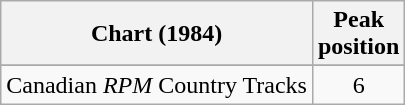<table class="wikitable sortable">
<tr>
<th align="left">Chart (1984)</th>
<th align="center">Peak<br>position</th>
</tr>
<tr>
</tr>
<tr>
<td align="left">Canadian <em>RPM</em> Country Tracks</td>
<td align="center">6</td>
</tr>
</table>
